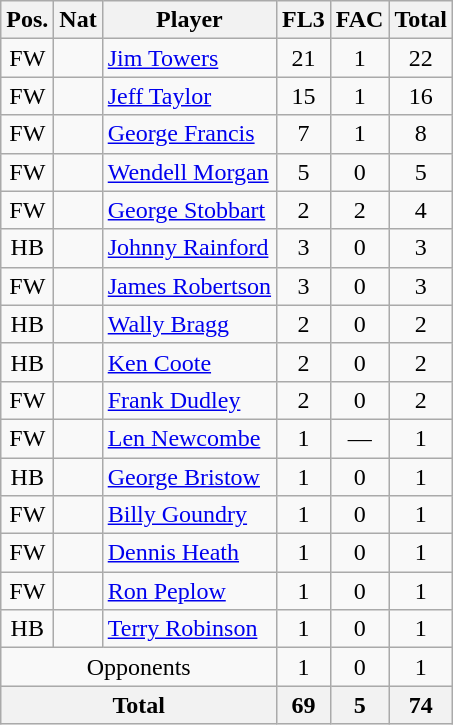<table class="wikitable"  style="text-align:center; border:1px #aaa solid;">
<tr>
<th>Pos.</th>
<th>Nat</th>
<th>Player</th>
<th>FL3</th>
<th>FAC</th>
<th>Total</th>
</tr>
<tr>
<td>FW</td>
<td></td>
<td style="text-align:left;"><a href='#'>Jim Towers</a></td>
<td>21</td>
<td>1</td>
<td>22</td>
</tr>
<tr>
<td>FW</td>
<td></td>
<td style="text-align:left;"><a href='#'>Jeff Taylor</a></td>
<td>15</td>
<td>1</td>
<td>16</td>
</tr>
<tr>
<td>FW</td>
<td></td>
<td style="text-align:left;"><a href='#'>George Francis</a></td>
<td>7</td>
<td>1</td>
<td>8</td>
</tr>
<tr>
<td>FW</td>
<td></td>
<td style="text-align:left;"><a href='#'>Wendell Morgan</a></td>
<td>5</td>
<td>0</td>
<td>5</td>
</tr>
<tr>
<td>FW</td>
<td></td>
<td style="text-align:left;"><a href='#'>George Stobbart</a></td>
<td>2</td>
<td>2</td>
<td>4</td>
</tr>
<tr>
<td>HB</td>
<td></td>
<td style="text-align:left;"><a href='#'>Johnny Rainford</a></td>
<td>3</td>
<td>0</td>
<td>3</td>
</tr>
<tr>
<td>FW</td>
<td></td>
<td style="text-align:left;"><a href='#'>James Robertson</a></td>
<td>3</td>
<td>0</td>
<td>3</td>
</tr>
<tr>
<td>HB</td>
<td></td>
<td style="text-align:left;"><a href='#'>Wally Bragg</a></td>
<td>2</td>
<td>0</td>
<td>2</td>
</tr>
<tr>
<td>HB</td>
<td></td>
<td style="text-align:left;"><a href='#'>Ken Coote</a></td>
<td>2</td>
<td>0</td>
<td>2</td>
</tr>
<tr>
<td>FW</td>
<td></td>
<td style="text-align:left;"><a href='#'>Frank Dudley</a></td>
<td>2</td>
<td>0</td>
<td>2</td>
</tr>
<tr>
<td>FW</td>
<td></td>
<td style="text-align:left;"><a href='#'>Len Newcombe</a></td>
<td>1</td>
<td>—</td>
<td>1</td>
</tr>
<tr>
<td>HB</td>
<td></td>
<td style="text-align:left;"><a href='#'>George Bristow</a></td>
<td>1</td>
<td>0</td>
<td>1</td>
</tr>
<tr>
<td>FW</td>
<td></td>
<td style="text-align:left;"><a href='#'>Billy Goundry</a></td>
<td>1</td>
<td>0</td>
<td>1</td>
</tr>
<tr>
<td>FW</td>
<td></td>
<td style="text-align:left;"><a href='#'>Dennis Heath</a></td>
<td>1</td>
<td>0</td>
<td>1</td>
</tr>
<tr>
<td>FW</td>
<td></td>
<td style="text-align:left;"><a href='#'>Ron Peplow</a></td>
<td>1</td>
<td>0</td>
<td>1</td>
</tr>
<tr>
<td>HB</td>
<td></td>
<td style="text-align:left;"><a href='#'>Terry Robinson</a></td>
<td>1</td>
<td>0</td>
<td>1</td>
</tr>
<tr>
<td colspan="3">Opponents</td>
<td>1</td>
<td>0</td>
<td>1</td>
</tr>
<tr>
<th colspan="3">Total</th>
<th>69</th>
<th>5</th>
<th>74</th>
</tr>
</table>
